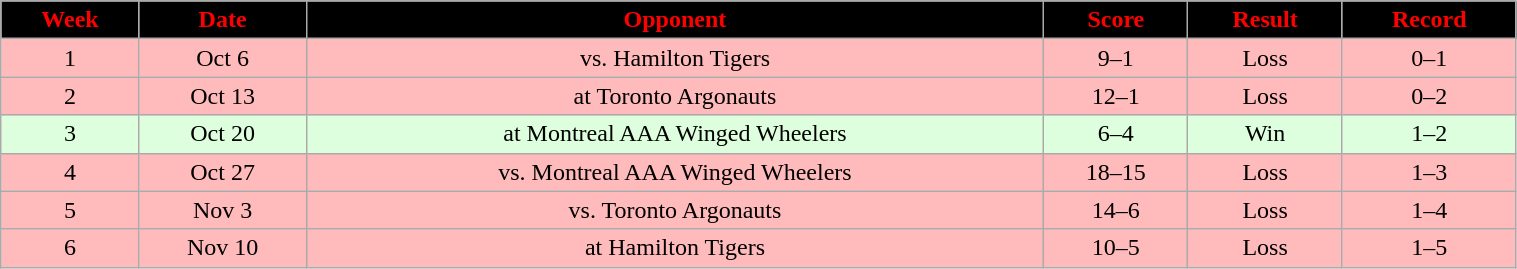<table class="wikitable" width="80%">
<tr align="center"  style="background:black;color:red;">
<td><strong>Week</strong></td>
<td><strong>Date</strong></td>
<td><strong>Opponent</strong></td>
<td><strong>Score</strong></td>
<td><strong>Result</strong></td>
<td><strong>Record</strong></td>
</tr>
<tr align="center" bgcolor="#ffbbbb">
<td>1</td>
<td>Oct 6</td>
<td>vs. Hamilton Tigers</td>
<td>9–1</td>
<td>Loss</td>
<td>0–1</td>
</tr>
<tr align="center" bgcolor="#ffbbbb">
<td>2</td>
<td>Oct 13</td>
<td>at Toronto Argonauts</td>
<td>12–1</td>
<td>Loss</td>
<td>0–2</td>
</tr>
<tr align="center" bgcolor="#ddffdd">
<td>3</td>
<td>Oct 20</td>
<td>at Montreal AAA Winged Wheelers</td>
<td>6–4</td>
<td>Win</td>
<td>1–2</td>
</tr>
<tr align="center" bgcolor="#ffbbbb">
<td>4</td>
<td>Oct 27</td>
<td>vs. Montreal AAA Winged Wheelers</td>
<td>18–15</td>
<td>Loss</td>
<td>1–3</td>
</tr>
<tr align="center" bgcolor="#ffbbbb">
<td>5</td>
<td>Nov 3</td>
<td>vs. Toronto Argonauts</td>
<td>14–6</td>
<td>Loss</td>
<td>1–4</td>
</tr>
<tr align="center" bgcolor="#ffbbbb">
<td>6</td>
<td>Nov 10</td>
<td>at Hamilton Tigers</td>
<td>10–5</td>
<td>Loss</td>
<td>1–5</td>
</tr>
</table>
